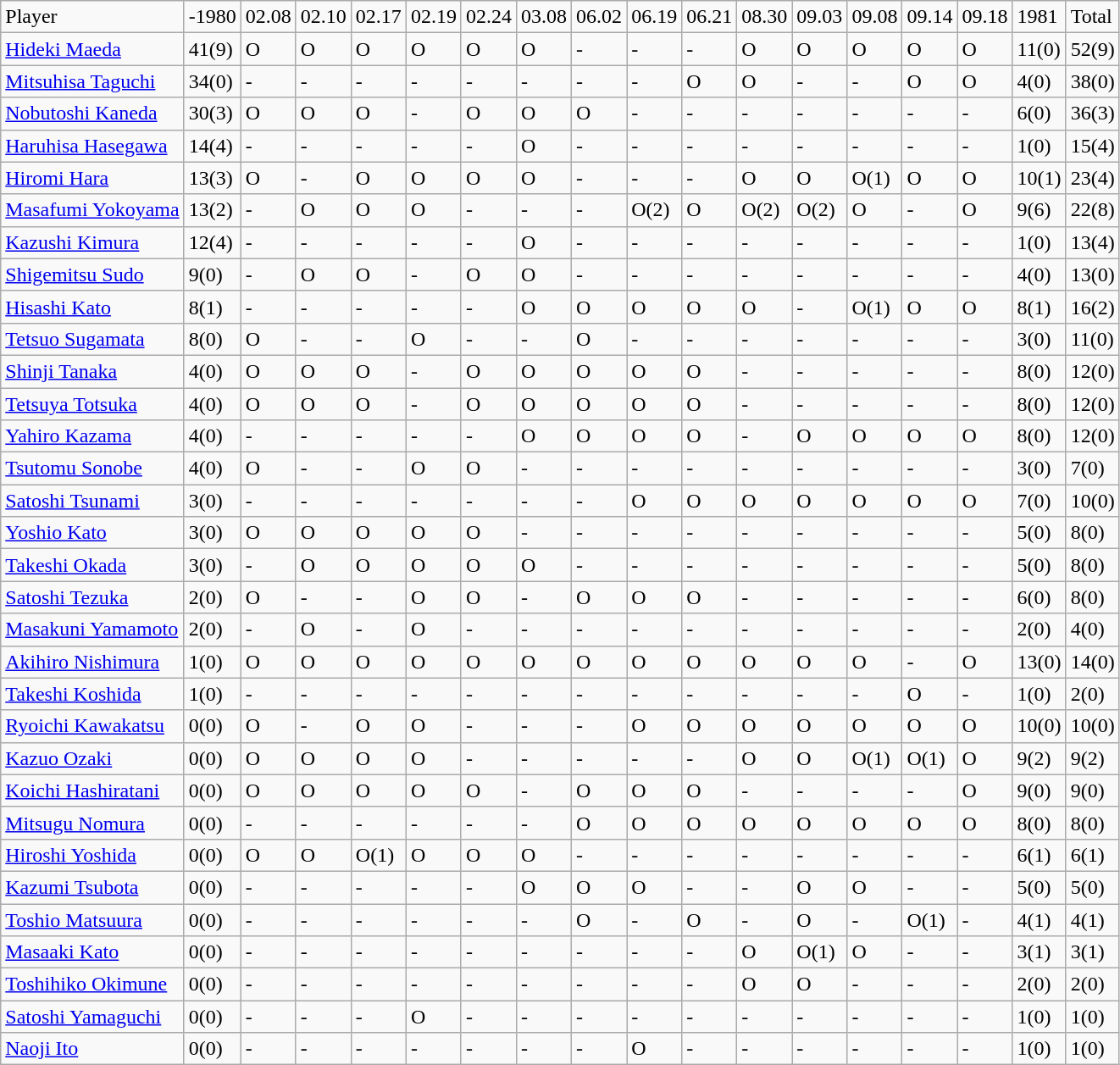<table class="wikitable" style="text-align:left;">
<tr>
<td>Player</td>
<td>-1980</td>
<td>02.08</td>
<td>02.10</td>
<td>02.17</td>
<td>02.19</td>
<td>02.24</td>
<td>03.08</td>
<td>06.02</td>
<td>06.19</td>
<td>06.21</td>
<td>08.30</td>
<td>09.03</td>
<td>09.08</td>
<td>09.14</td>
<td>09.18</td>
<td>1981</td>
<td>Total</td>
</tr>
<tr>
<td><a href='#'>Hideki Maeda</a></td>
<td>41(9)</td>
<td>O</td>
<td>O</td>
<td>O</td>
<td>O</td>
<td>O</td>
<td>O</td>
<td>-</td>
<td>-</td>
<td>-</td>
<td>O</td>
<td>O</td>
<td>O</td>
<td>O</td>
<td>O</td>
<td>11(0)</td>
<td>52(9)</td>
</tr>
<tr>
<td><a href='#'>Mitsuhisa Taguchi</a></td>
<td>34(0)</td>
<td>-</td>
<td>-</td>
<td>-</td>
<td>-</td>
<td>-</td>
<td>-</td>
<td>-</td>
<td>-</td>
<td>O</td>
<td>O</td>
<td>-</td>
<td>-</td>
<td>O</td>
<td>O</td>
<td>4(0)</td>
<td>38(0)</td>
</tr>
<tr>
<td><a href='#'>Nobutoshi Kaneda</a></td>
<td>30(3)</td>
<td>O</td>
<td>O</td>
<td>O</td>
<td>-</td>
<td>O</td>
<td>O</td>
<td>O</td>
<td>-</td>
<td>-</td>
<td>-</td>
<td>-</td>
<td>-</td>
<td>-</td>
<td>-</td>
<td>6(0)</td>
<td>36(3)</td>
</tr>
<tr>
<td><a href='#'>Haruhisa Hasegawa</a></td>
<td>14(4)</td>
<td>-</td>
<td>-</td>
<td>-</td>
<td>-</td>
<td>-</td>
<td>O</td>
<td>-</td>
<td>-</td>
<td>-</td>
<td>-</td>
<td>-</td>
<td>-</td>
<td>-</td>
<td>-</td>
<td>1(0)</td>
<td>15(4)</td>
</tr>
<tr>
<td><a href='#'>Hiromi Hara</a></td>
<td>13(3)</td>
<td>O</td>
<td>-</td>
<td>O</td>
<td>O</td>
<td>O</td>
<td>O</td>
<td>-</td>
<td>-</td>
<td>-</td>
<td>O</td>
<td>O</td>
<td>O(1)</td>
<td>O</td>
<td>O</td>
<td>10(1)</td>
<td>23(4)</td>
</tr>
<tr>
<td><a href='#'>Masafumi Yokoyama</a></td>
<td>13(2)</td>
<td>-</td>
<td>O</td>
<td>O</td>
<td>O</td>
<td>-</td>
<td>-</td>
<td>-</td>
<td>O(2)</td>
<td>O</td>
<td>O(2)</td>
<td>O(2)</td>
<td>O</td>
<td>-</td>
<td>O</td>
<td>9(6)</td>
<td>22(8)</td>
</tr>
<tr>
<td><a href='#'>Kazushi Kimura</a></td>
<td>12(4)</td>
<td>-</td>
<td>-</td>
<td>-</td>
<td>-</td>
<td>-</td>
<td>O</td>
<td>-</td>
<td>-</td>
<td>-</td>
<td>-</td>
<td>-</td>
<td>-</td>
<td>-</td>
<td>-</td>
<td>1(0)</td>
<td>13(4)</td>
</tr>
<tr>
<td><a href='#'>Shigemitsu Sudo</a></td>
<td>9(0)</td>
<td>-</td>
<td>O</td>
<td>O</td>
<td>-</td>
<td>O</td>
<td>O</td>
<td>-</td>
<td>-</td>
<td>-</td>
<td>-</td>
<td>-</td>
<td>-</td>
<td>-</td>
<td>-</td>
<td>4(0)</td>
<td>13(0)</td>
</tr>
<tr>
<td><a href='#'>Hisashi Kato</a></td>
<td>8(1)</td>
<td>-</td>
<td>-</td>
<td>-</td>
<td>-</td>
<td>-</td>
<td>O</td>
<td>O</td>
<td>O</td>
<td>O</td>
<td>O</td>
<td>-</td>
<td>O(1)</td>
<td>O</td>
<td>O</td>
<td>8(1)</td>
<td>16(2)</td>
</tr>
<tr>
<td><a href='#'>Tetsuo Sugamata</a></td>
<td>8(0)</td>
<td>O</td>
<td>-</td>
<td>-</td>
<td>O</td>
<td>-</td>
<td>-</td>
<td>O</td>
<td>-</td>
<td>-</td>
<td>-</td>
<td>-</td>
<td>-</td>
<td>-</td>
<td>-</td>
<td>3(0)</td>
<td>11(0)</td>
</tr>
<tr>
<td><a href='#'>Shinji Tanaka</a></td>
<td>4(0)</td>
<td>O</td>
<td>O</td>
<td>O</td>
<td>-</td>
<td>O</td>
<td>O</td>
<td>O</td>
<td>O</td>
<td>O</td>
<td>-</td>
<td>-</td>
<td>-</td>
<td>-</td>
<td>-</td>
<td>8(0)</td>
<td>12(0)</td>
</tr>
<tr>
<td><a href='#'>Tetsuya Totsuka</a></td>
<td>4(0)</td>
<td>O</td>
<td>O</td>
<td>O</td>
<td>-</td>
<td>O</td>
<td>O</td>
<td>O</td>
<td>O</td>
<td>O</td>
<td>-</td>
<td>-</td>
<td>-</td>
<td>-</td>
<td>-</td>
<td>8(0)</td>
<td>12(0)</td>
</tr>
<tr>
<td><a href='#'>Yahiro Kazama</a></td>
<td>4(0)</td>
<td>-</td>
<td>-</td>
<td>-</td>
<td>-</td>
<td>-</td>
<td>O</td>
<td>O</td>
<td>O</td>
<td>O</td>
<td>-</td>
<td>O</td>
<td>O</td>
<td>O</td>
<td>O</td>
<td>8(0)</td>
<td>12(0)</td>
</tr>
<tr>
<td><a href='#'>Tsutomu Sonobe</a></td>
<td>4(0)</td>
<td>O</td>
<td>-</td>
<td>-</td>
<td>O</td>
<td>O</td>
<td>-</td>
<td>-</td>
<td>-</td>
<td>-</td>
<td>-</td>
<td>-</td>
<td>-</td>
<td>-</td>
<td>-</td>
<td>3(0)</td>
<td>7(0)</td>
</tr>
<tr>
<td><a href='#'>Satoshi Tsunami</a></td>
<td>3(0)</td>
<td>-</td>
<td>-</td>
<td>-</td>
<td>-</td>
<td>-</td>
<td>-</td>
<td>-</td>
<td>O</td>
<td>O</td>
<td>O</td>
<td>O</td>
<td>O</td>
<td>O</td>
<td>O</td>
<td>7(0)</td>
<td>10(0)</td>
</tr>
<tr>
<td><a href='#'>Yoshio Kato</a></td>
<td>3(0)</td>
<td>O</td>
<td>O</td>
<td>O</td>
<td>O</td>
<td>O</td>
<td>-</td>
<td>-</td>
<td>-</td>
<td>-</td>
<td>-</td>
<td>-</td>
<td>-</td>
<td>-</td>
<td>-</td>
<td>5(0)</td>
<td>8(0)</td>
</tr>
<tr>
<td><a href='#'>Takeshi Okada</a></td>
<td>3(0)</td>
<td>-</td>
<td>O</td>
<td>O</td>
<td>O</td>
<td>O</td>
<td>O</td>
<td>-</td>
<td>-</td>
<td>-</td>
<td>-</td>
<td>-</td>
<td>-</td>
<td>-</td>
<td>-</td>
<td>5(0)</td>
<td>8(0)</td>
</tr>
<tr>
<td><a href='#'>Satoshi Tezuka</a></td>
<td>2(0)</td>
<td>O</td>
<td>-</td>
<td>-</td>
<td>O</td>
<td>O</td>
<td>-</td>
<td>O</td>
<td>O</td>
<td>O</td>
<td>-</td>
<td>-</td>
<td>-</td>
<td>-</td>
<td>-</td>
<td>6(0)</td>
<td>8(0)</td>
</tr>
<tr>
<td><a href='#'>Masakuni Yamamoto</a></td>
<td>2(0)</td>
<td>-</td>
<td>O</td>
<td>-</td>
<td>O</td>
<td>-</td>
<td>-</td>
<td>-</td>
<td>-</td>
<td>-</td>
<td>-</td>
<td>-</td>
<td>-</td>
<td>-</td>
<td>-</td>
<td>2(0)</td>
<td>4(0)</td>
</tr>
<tr>
<td><a href='#'>Akihiro Nishimura</a></td>
<td>1(0)</td>
<td>O</td>
<td>O</td>
<td>O</td>
<td>O</td>
<td>O</td>
<td>O</td>
<td>O</td>
<td>O</td>
<td>O</td>
<td>O</td>
<td>O</td>
<td>O</td>
<td>-</td>
<td>O</td>
<td>13(0)</td>
<td>14(0)</td>
</tr>
<tr>
<td><a href='#'>Takeshi Koshida</a></td>
<td>1(0)</td>
<td>-</td>
<td>-</td>
<td>-</td>
<td>-</td>
<td>-</td>
<td>-</td>
<td>-</td>
<td>-</td>
<td>-</td>
<td>-</td>
<td>-</td>
<td>-</td>
<td>O</td>
<td>-</td>
<td>1(0)</td>
<td>2(0)</td>
</tr>
<tr>
<td><a href='#'>Ryoichi Kawakatsu</a></td>
<td>0(0)</td>
<td>O</td>
<td>-</td>
<td>O</td>
<td>O</td>
<td>-</td>
<td>-</td>
<td>-</td>
<td>O</td>
<td>O</td>
<td>O</td>
<td>O</td>
<td>O</td>
<td>O</td>
<td>O</td>
<td>10(0)</td>
<td>10(0)</td>
</tr>
<tr>
<td><a href='#'>Kazuo Ozaki</a></td>
<td>0(0)</td>
<td>O</td>
<td>O</td>
<td>O</td>
<td>O</td>
<td>-</td>
<td>-</td>
<td>-</td>
<td>-</td>
<td>-</td>
<td>O</td>
<td>O</td>
<td>O(1)</td>
<td>O(1)</td>
<td>O</td>
<td>9(2)</td>
<td>9(2)</td>
</tr>
<tr>
<td><a href='#'>Koichi Hashiratani</a></td>
<td>0(0)</td>
<td>O</td>
<td>O</td>
<td>O</td>
<td>O</td>
<td>O</td>
<td>-</td>
<td>O</td>
<td>O</td>
<td>O</td>
<td>-</td>
<td>-</td>
<td>-</td>
<td>-</td>
<td>O</td>
<td>9(0)</td>
<td>9(0)</td>
</tr>
<tr>
<td><a href='#'>Mitsugu Nomura</a></td>
<td>0(0)</td>
<td>-</td>
<td>-</td>
<td>-</td>
<td>-</td>
<td>-</td>
<td>-</td>
<td>O</td>
<td>O</td>
<td>O</td>
<td>O</td>
<td>O</td>
<td>O</td>
<td>O</td>
<td>O</td>
<td>8(0)</td>
<td>8(0)</td>
</tr>
<tr>
<td><a href='#'>Hiroshi Yoshida</a></td>
<td>0(0)</td>
<td>O</td>
<td>O</td>
<td>O(1)</td>
<td>O</td>
<td>O</td>
<td>O</td>
<td>-</td>
<td>-</td>
<td>-</td>
<td>-</td>
<td>-</td>
<td>-</td>
<td>-</td>
<td>-</td>
<td>6(1)</td>
<td>6(1)</td>
</tr>
<tr>
<td><a href='#'>Kazumi Tsubota</a></td>
<td>0(0)</td>
<td>-</td>
<td>-</td>
<td>-</td>
<td>-</td>
<td>-</td>
<td>O</td>
<td>O</td>
<td>O</td>
<td>-</td>
<td>-</td>
<td>O</td>
<td>O</td>
<td>-</td>
<td>-</td>
<td>5(0)</td>
<td>5(0)</td>
</tr>
<tr>
<td><a href='#'>Toshio Matsuura</a></td>
<td>0(0)</td>
<td>-</td>
<td>-</td>
<td>-</td>
<td>-</td>
<td>-</td>
<td>-</td>
<td>O</td>
<td>-</td>
<td>O</td>
<td>-</td>
<td>O</td>
<td>-</td>
<td>O(1)</td>
<td>-</td>
<td>4(1)</td>
<td>4(1)</td>
</tr>
<tr>
<td><a href='#'>Masaaki Kato</a></td>
<td>0(0)</td>
<td>-</td>
<td>-</td>
<td>-</td>
<td>-</td>
<td>-</td>
<td>-</td>
<td>-</td>
<td>-</td>
<td>-</td>
<td>O</td>
<td>O(1)</td>
<td>O</td>
<td>-</td>
<td>-</td>
<td>3(1)</td>
<td>3(1)</td>
</tr>
<tr>
<td><a href='#'>Toshihiko Okimune</a></td>
<td>0(0)</td>
<td>-</td>
<td>-</td>
<td>-</td>
<td>-</td>
<td>-</td>
<td>-</td>
<td>-</td>
<td>-</td>
<td>-</td>
<td>O</td>
<td>O</td>
<td>-</td>
<td>-</td>
<td>-</td>
<td>2(0)</td>
<td>2(0)</td>
</tr>
<tr>
<td><a href='#'>Satoshi Yamaguchi</a></td>
<td>0(0)</td>
<td>-</td>
<td>-</td>
<td>-</td>
<td>O</td>
<td>-</td>
<td>-</td>
<td>-</td>
<td>-</td>
<td>-</td>
<td>-</td>
<td>-</td>
<td>-</td>
<td>-</td>
<td>-</td>
<td>1(0)</td>
<td>1(0)</td>
</tr>
<tr>
<td><a href='#'>Naoji Ito</a></td>
<td>0(0)</td>
<td>-</td>
<td>-</td>
<td>-</td>
<td>-</td>
<td>-</td>
<td>-</td>
<td>-</td>
<td>O</td>
<td>-</td>
<td>-</td>
<td>-</td>
<td>-</td>
<td>-</td>
<td>-</td>
<td>1(0)</td>
<td>1(0)</td>
</tr>
</table>
